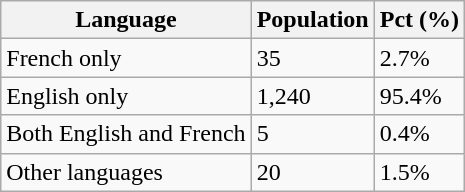<table class="wikitable">
<tr>
<th>Language</th>
<th>Population</th>
<th>Pct (%)</th>
</tr>
<tr>
<td>French only</td>
<td>35</td>
<td>2.7%</td>
</tr>
<tr>
<td>English only</td>
<td>1,240</td>
<td>95.4%</td>
</tr>
<tr>
<td>Both English and French</td>
<td>5</td>
<td>0.4%</td>
</tr>
<tr>
<td>Other languages</td>
<td>20</td>
<td>1.5%</td>
</tr>
</table>
